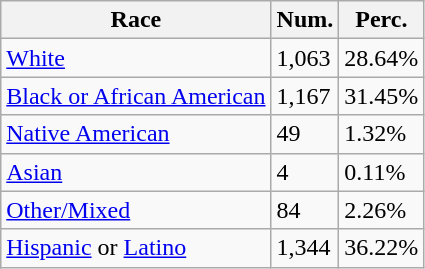<table class="wikitable">
<tr>
<th>Race</th>
<th>Num.</th>
<th>Perc.</th>
</tr>
<tr>
<td><a href='#'>White</a></td>
<td>1,063</td>
<td>28.64%</td>
</tr>
<tr>
<td><a href='#'>Black or African American</a></td>
<td>1,167</td>
<td>31.45%</td>
</tr>
<tr>
<td><a href='#'>Native American</a></td>
<td>49</td>
<td>1.32%</td>
</tr>
<tr>
<td><a href='#'>Asian</a></td>
<td>4</td>
<td>0.11%</td>
</tr>
<tr>
<td><a href='#'>Other/Mixed</a></td>
<td>84</td>
<td>2.26%</td>
</tr>
<tr>
<td><a href='#'>Hispanic</a> or <a href='#'>Latino</a></td>
<td>1,344</td>
<td>36.22%</td>
</tr>
</table>
